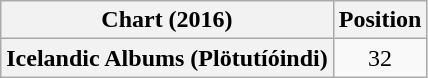<table class="wikitable plainrowheaders" style="text-align:center">
<tr>
<th scope="col">Chart (2016)</th>
<th scope="col">Position</th>
</tr>
<tr>
<th scope="row">Icelandic Albums (Plötutíóindi)</th>
<td>32</td>
</tr>
</table>
